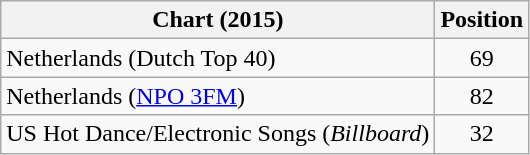<table class="wikitable sortable plainrowheaders">
<tr>
<th>Chart (2015)</th>
<th>Position</th>
</tr>
<tr>
<td>Netherlands (Dutch Top 40)</td>
<td align=center>69</td>
</tr>
<tr>
<td>Netherlands (<a href='#'>NPO 3FM</a>)</td>
<td align=center>82</td>
</tr>
<tr>
<td>US Hot Dance/Electronic Songs (<em>Billboard</em>)</td>
<td align=center>32</td>
</tr>
</table>
